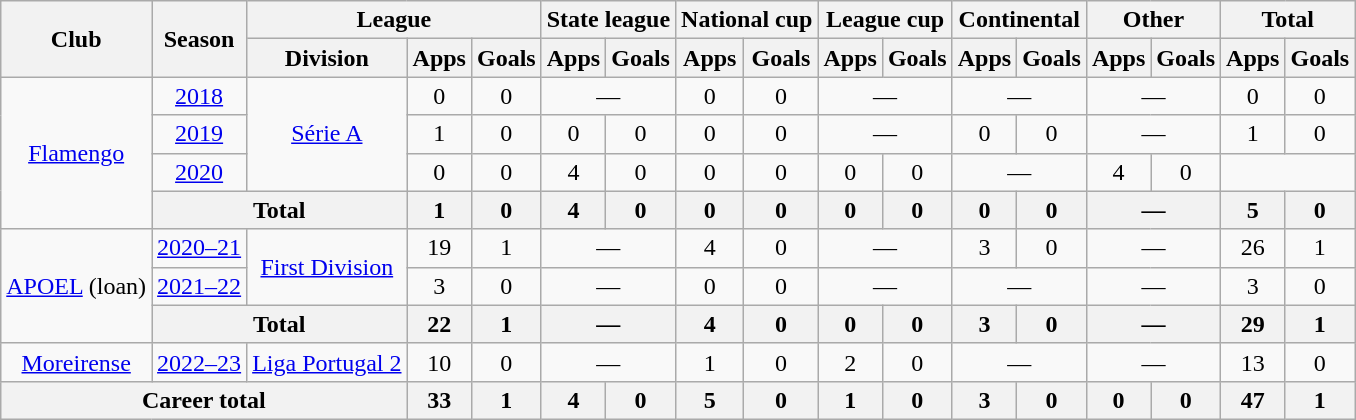<table class="wikitable" style="text-align: center">
<tr>
<th rowspan="2">Club</th>
<th rowspan="2">Season</th>
<th colspan="3">League</th>
<th colspan="2">State league</th>
<th colspan="2">National cup</th>
<th colspan="2">League cup</th>
<th colspan="2">Continental</th>
<th colspan="2">Other</th>
<th colspan="2">Total</th>
</tr>
<tr>
<th>Division</th>
<th>Apps</th>
<th>Goals</th>
<th>Apps</th>
<th>Goals</th>
<th>Apps</th>
<th>Goals</th>
<th>Apps</th>
<th>Goals</th>
<th>Apps</th>
<th>Goals</th>
<th>Apps</th>
<th>Goals</th>
<th>Apps</th>
<th>Goals</th>
</tr>
<tr>
<td rowspan="4"><a href='#'>Flamengo</a></td>
<td><a href='#'>2018</a></td>
<td rowspan="3"><a href='#'>Série A</a></td>
<td>0</td>
<td>0</td>
<td colspan="2">—</td>
<td>0</td>
<td>0</td>
<td colspan="2">—</td>
<td colspan="2">—</td>
<td colspan="2">—</td>
<td>0</td>
<td>0</td>
</tr>
<tr>
<td><a href='#'>2019</a></td>
<td>1</td>
<td>0</td>
<td>0</td>
<td>0</td>
<td>0</td>
<td>0</td>
<td colspan="2">—</td>
<td>0</td>
<td>0</td>
<td colspan="2">—</td>
<td>1</td>
<td>0</td>
</tr>
<tr>
<td><a href='#'>2020</a></td>
<td>0</td>
<td>0</td>
<td>4</td>
<td>0</td>
<td>0</td>
<td>0</td>
<td>0</td>
<td>0</td>
<td colspan="2">—</td>
<td>4</td>
<td>0</td>
</tr>
<tr>
<th colspan="2">Total</th>
<th>1</th>
<th>0</th>
<th>4</th>
<th>0</th>
<th>0</th>
<th>0</th>
<th>0</th>
<th>0</th>
<th>0</th>
<th>0</th>
<th colspan="2">—</th>
<th>5</th>
<th>0</th>
</tr>
<tr>
<td rowspan="3"><a href='#'>APOEL</a> (loan)</td>
<td><a href='#'>2020–21</a></td>
<td rowspan="2"><a href='#'>First Division</a></td>
<td>19</td>
<td>1</td>
<td colspan="2">—</td>
<td>4</td>
<td>0</td>
<td colspan="2">—</td>
<td>3</td>
<td>0</td>
<td colspan="2">—</td>
<td>26</td>
<td>1</td>
</tr>
<tr>
<td><a href='#'>2021–22</a></td>
<td>3</td>
<td>0</td>
<td colspan="2">—</td>
<td>0</td>
<td>0</td>
<td colspan="2">—</td>
<td colspan="2">—</td>
<td colspan="2">—</td>
<td>3</td>
<td>0</td>
</tr>
<tr>
<th colspan="2">Total</th>
<th>22</th>
<th>1</th>
<th colspan="2">—</th>
<th>4</th>
<th>0</th>
<th>0</th>
<th>0</th>
<th>3</th>
<th>0</th>
<th colspan="2">—</th>
<th>29</th>
<th>1</th>
</tr>
<tr>
<td rowspan="1"><a href='#'>Moreirense</a></td>
<td><a href='#'>2022–23</a></td>
<td rowspan="1"><a href='#'>Liga Portugal 2</a></td>
<td>10</td>
<td>0</td>
<td colspan="2">—</td>
<td>1</td>
<td>0</td>
<td>2</td>
<td>0</td>
<td colspan="2">—</td>
<td colspan="2">—</td>
<td>13</td>
<td>0</td>
</tr>
<tr>
<th colspan="3"><strong>Career total</strong></th>
<th>33</th>
<th>1</th>
<th>4</th>
<th>0</th>
<th>5</th>
<th>0</th>
<th>1</th>
<th>0</th>
<th>3</th>
<th>0</th>
<th>0</th>
<th>0</th>
<th>47</th>
<th>1</th>
</tr>
</table>
